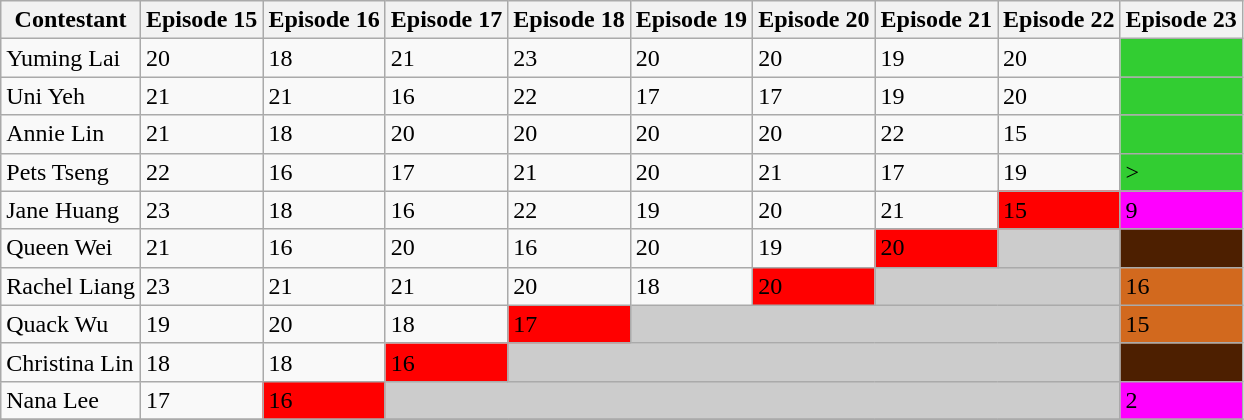<table class="wikitable">
<tr>
<th>Contestant</th>
<th>Episode 15</th>
<th>Episode 16</th>
<th>Episode 17</th>
<th>Episode 18</th>
<th>Episode 19</th>
<th>Episode 20</th>
<th>Episode 21</th>
<th>Episode 22</th>
<th>Episode 23</th>
</tr>
<tr>
<td>Yuming Lai</td>
<td>20</td>
<td>18</td>
<td>21</td>
<td>23</td>
<td>20</td>
<td>20</td>
<td>19</td>
<td>20</td>
<td style="background:limegreen"></td>
</tr>
<tr>
<td>Uni Yeh</td>
<td>21</td>
<td>21</td>
<td>16</td>
<td>22</td>
<td>17</td>
<td>17</td>
<td>19</td>
<td>20</td>
<td style="background:limegreen"></td>
</tr>
<tr>
<td>Annie Lin</td>
<td>21</td>
<td>18</td>
<td>20</td>
<td>20</td>
<td>20</td>
<td>20</td>
<td>22</td>
<td>15</td>
<td style="background:limegreen"></td>
</tr>
<tr>
<td>Pets Tseng</td>
<td>22</td>
<td>16</td>
<td>17</td>
<td>21</td>
<td>20</td>
<td>21</td>
<td>17</td>
<td>19</td>
<td style="background:limegreen">></td>
</tr>
<tr>
<td>Jane Huang</td>
<td>23</td>
<td>18</td>
<td>16</td>
<td>22</td>
<td>19</td>
<td>20</td>
<td>21</td>
<td style="background:red">15</td>
<td style="background:fuchsia">9</td>
</tr>
<tr>
<td>Queen Wei</td>
<td>21</td>
<td>16</td>
<td>20</td>
<td>16</td>
<td>20</td>
<td>19</td>
<td style="background:red">20</td>
<td colspan="1" style="background:#CCCCCC;"></td>
<td style="background:#4D1F00"></td>
</tr>
<tr>
<td>Rachel Liang</td>
<td>23</td>
<td>21</td>
<td>21</td>
<td>20</td>
<td>18</td>
<td style="background:red">20</td>
<td colspan="2" style="background:#CCCCCC;"></td>
<td style="background:chocolate">16</td>
</tr>
<tr>
<td>Quack Wu</td>
<td>19</td>
<td>20</td>
<td>18</td>
<td style="background:red">17</td>
<td colspan="4" style="background:#CCCCCC;"></td>
<td style="background:chocolate">15</td>
</tr>
<tr>
<td>Christina Lin</td>
<td>18</td>
<td>18</td>
<td style="background:red">16</td>
<td colspan="5" style="background:#CCCCCC;"></td>
<td style="background:#4D1F00"></td>
</tr>
<tr>
<td>Nana Lee</td>
<td>17</td>
<td style="background:red">16</td>
<td colspan="6" style="background:#CCCCCC;"></td>
<td style="background:fuchsia">2</td>
</tr>
<tr>
</tr>
</table>
